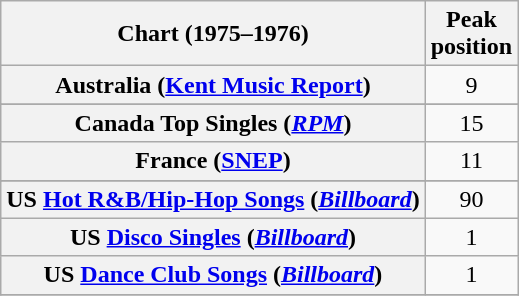<table class="wikitable sortable plainrowheaders">
<tr>
<th>Chart (1975–1976)</th>
<th>Peak<br>position</th>
</tr>
<tr>
<th scope="row">Australia (<a href='#'>Kent Music Report</a>)</th>
<td style="text-align:center;">9</td>
</tr>
<tr>
</tr>
<tr>
</tr>
<tr>
<th scope="row">Canada Top Singles (<em><a href='#'>RPM</a></em>)</th>
<td align="center">15</td>
</tr>
<tr>
<th scope="row">France (<a href='#'>SNEP</a>)</th>
<td align="center">11</td>
</tr>
<tr>
</tr>
<tr>
</tr>
<tr>
</tr>
<tr>
</tr>
<tr>
</tr>
<tr>
<th scope="row">US <a href='#'>Hot R&B/Hip-Hop Songs</a> (<em><a href='#'>Billboard</a></em>)</th>
<td align="center">90</td>
</tr>
<tr>
<th scope="row">US <a href='#'>Disco Singles</a> (<em><a href='#'>Billboard</a></em>)</th>
<td align="center">1</td>
</tr>
<tr>
<th scope="row">US <a href='#'>Dance Club Songs</a> (<em><a href='#'>Billboard</a></em>)</th>
<td align="center">1</td>
</tr>
<tr>
</tr>
</table>
